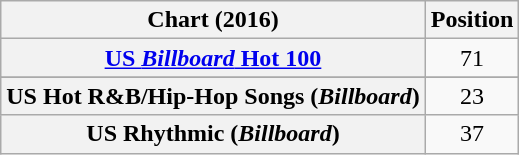<table class="wikitable plainrowheaders sortable" style="text-align:center">
<tr>
<th>Chart (2016)</th>
<th>Position</th>
</tr>
<tr>
<th scope="row"><a href='#'>US <em>Billboard</em> Hot 100</a></th>
<td style="text-align:center;">71</td>
</tr>
<tr>
</tr>
<tr>
<th scope="row">US Hot R&B/Hip-Hop Songs (<em>Billboard</em>)</th>
<td style="text-align:center;">23</td>
</tr>
<tr>
<th scope="row">US Rhythmic (<em>Billboard</em>)</th>
<td style="text-align:center;">37</td>
</tr>
</table>
